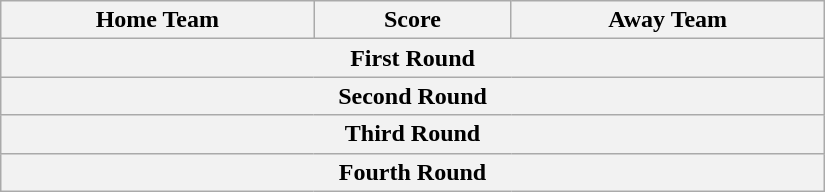<table class="wikitable" style="text-align: center; width:550px">
<tr>
<th scope="col" width="195px">Home Team</th>
<th scope="col" width="120px">Score</th>
<th scope="col" width="195px">Away Team</th>
</tr>
<tr>
<th colspan="3">First Round<br></th>
</tr>
<tr>
<th colspan="3">Second Round<br></th>
</tr>
<tr>
<th colspan="3">Third Round<br></th>
</tr>
<tr>
<th colspan="3">Fourth Round<br></th>
</tr>
</table>
